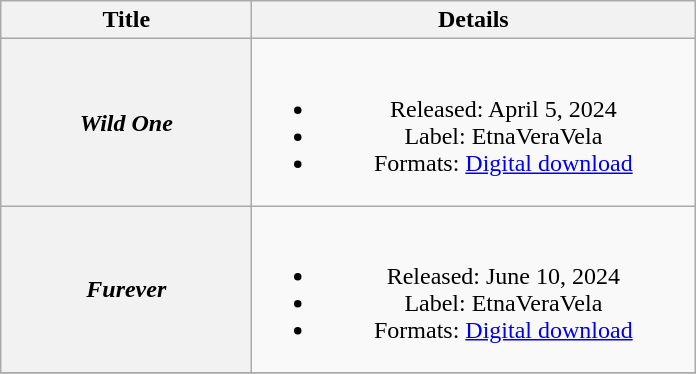<table class="wikitable plainrowheaders" style="text-align:center;">
<tr>
<th scope="col" style="width:10em;">Title</th>
<th scope="col" style="width:18em;">Details</th>
</tr>
<tr>
<th scope="row"><em>Wild One</em></th>
<td><br><ul><li>Released: April 5, 2024</li><li>Label: EtnaVeraVela</li><li>Formats: <a href='#'>Digital download</a></li></ul></td>
</tr>
<tr>
<th scope="row"><em>Furever</em></th>
<td><br><ul><li>Released: June 10, 2024</li><li>Label: EtnaVeraVela</li><li>Formats: <a href='#'>Digital download</a></li></ul></td>
</tr>
<tr>
</tr>
</table>
